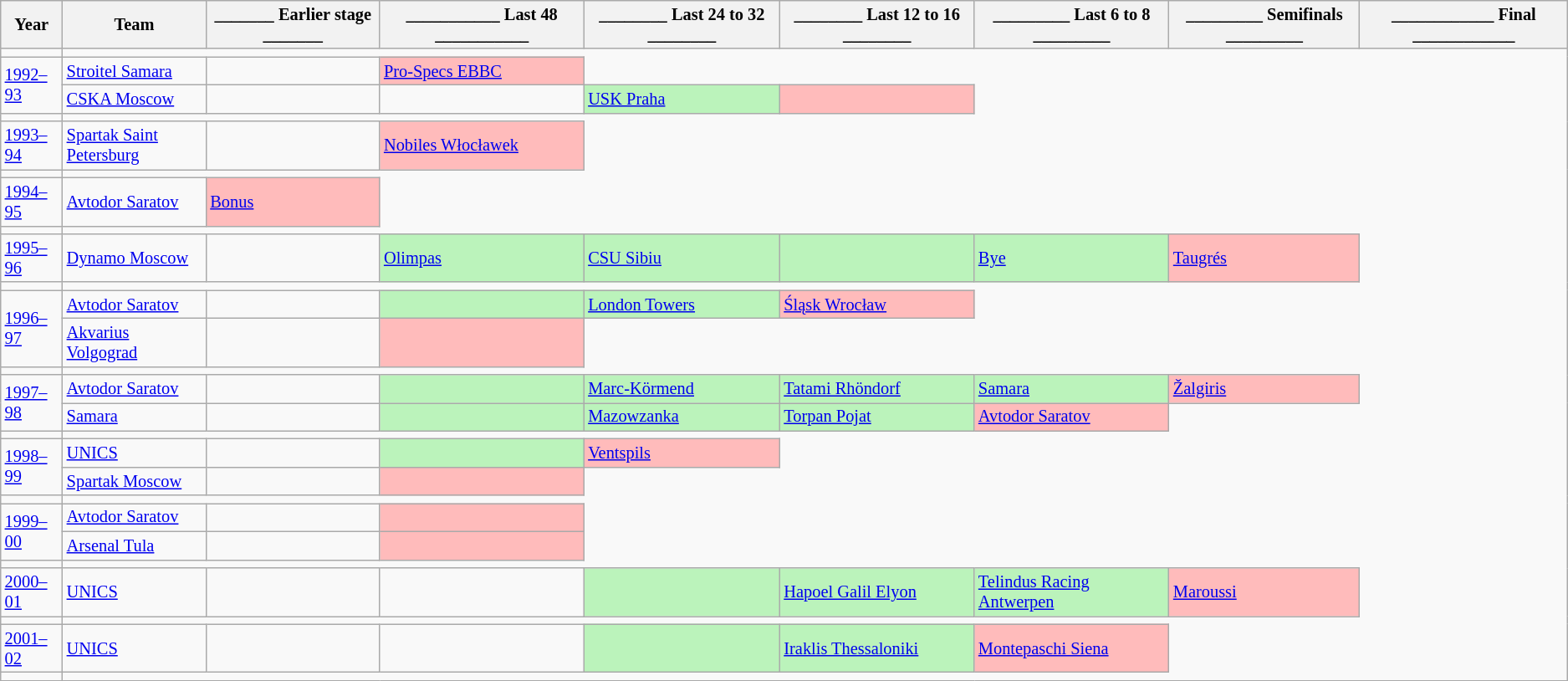<table class="wikitable" style="font-size:85%">
<tr>
<th>Year</th>
<th>Team</th>
<th>_______ Earlier stage _______</th>
<th>___________ Last 48 ___________</th>
<th>________ Last 24 to 32 ________</th>
<th>________ Last 12 to 16 ________</th>
<th>_________ Last 6 to 8 _________</th>
<th>_________ Semifinals _________</th>
<th>____________ Final ____________</th>
</tr>
<tr>
<td></td>
</tr>
<tr>
<td rowspan="2"><a href='#'>1992–93</a></td>
<td><a href='#'>Stroitel Samara</a></td>
<td></td>
<td bgcolor=#FFBBBB> <a href='#'>Pro-Specs EBBC</a></td>
</tr>
<tr>
<td><a href='#'>CSKA Moscow</a></td>
<td></td>
<td></td>
<td bgcolor=#BBF3BB> <a href='#'>USK Praha</a></td>
<td bgcolor=#FFBBBB></td>
</tr>
<tr>
<td></td>
</tr>
<tr>
<td><a href='#'>1993–94</a></td>
<td><a href='#'>Spartak Saint Petersburg</a></td>
<td></td>
<td bgcolor=#FFBBBB> <a href='#'>Nobiles Włocławek</a></td>
</tr>
<tr>
<td></td>
</tr>
<tr>
<td><a href='#'>1994–95</a></td>
<td><a href='#'>Avtodor Saratov</a></td>
<td bgcolor=#FFBBBB> <a href='#'>Bonus</a></td>
</tr>
<tr>
<td></td>
</tr>
<tr>
<td><a href='#'>1995–96</a></td>
<td><a href='#'>Dynamo Moscow</a></td>
<td></td>
<td bgcolor=#BBF3BB> <a href='#'>Olimpas</a></td>
<td bgcolor=#BBF3BB> <a href='#'>CSU Sibiu</a></td>
<td bgcolor=#BBF3BB></td>
<td bgcolor=#BBF3BB><a href='#'>Bye</a></td>
<td bgcolor=#FFBBBB> <a href='#'>Taugrés</a></td>
</tr>
<tr>
<td></td>
</tr>
<tr>
<td rowspan="2"><a href='#'>1996–97</a></td>
<td><a href='#'>Avtodor Saratov</a></td>
<td></td>
<td bgcolor=#BBF3BB></td>
<td bgcolor=#BBF3BB> <a href='#'>London Towers</a></td>
<td bgcolor=#FFBBBB> <a href='#'>Śląsk Wrocław</a></td>
</tr>
<tr>
<td><a href='#'>Akvarius Volgograd</a></td>
<td></td>
<td bgcolor=#FFBBBB></td>
</tr>
<tr>
<td></td>
</tr>
<tr>
<td rowspan="2"><a href='#'>1997–98</a></td>
<td><a href='#'>Avtodor Saratov</a></td>
<td></td>
<td bgcolor=#BBF3BB></td>
<td bgcolor=#BBF3BB> <a href='#'>Marc-Körmend</a></td>
<td bgcolor=#BBF3BB> <a href='#'>Tatami Rhöndorf</a></td>
<td bgcolor=#BBF3BB> <a href='#'>Samara</a></td>
<td bgcolor=#FFBBBB> <a href='#'>Žalgiris</a></td>
</tr>
<tr>
<td><a href='#'>Samara</a></td>
<td></td>
<td bgcolor=#BBF3BB></td>
<td bgcolor=#BBF3BB> <a href='#'>Mazowzanka</a></td>
<td bgcolor=#BBF3BB> <a href='#'>Torpan Pojat</a></td>
<td bgcolor=#FFBBBB> <a href='#'>Avtodor Saratov</a></td>
</tr>
<tr>
<td></td>
</tr>
<tr>
<td rowspan="2"><a href='#'>1998–99</a></td>
<td><a href='#'>UNICS</a></td>
<td></td>
<td bgcolor=#BBF3BB></td>
<td bgcolor=#FFBBBB> <a href='#'>Ventspils</a></td>
</tr>
<tr>
<td><a href='#'>Spartak Moscow</a></td>
<td></td>
<td bgcolor=#FFBBBB></td>
</tr>
<tr>
<td></td>
</tr>
<tr>
<td rowspan="2"><a href='#'>1999–00</a></td>
<td><a href='#'>Avtodor Saratov</a></td>
<td></td>
<td bgcolor=#FFBBBB></td>
</tr>
<tr>
<td><a href='#'>Arsenal Tula</a></td>
<td></td>
<td bgcolor=#FFBBBB></td>
</tr>
<tr>
<td></td>
</tr>
<tr>
<td><a href='#'>2000–01</a></td>
<td><a href='#'>UNICS</a></td>
<td></td>
<td></td>
<td bgcolor=#BBF3BB></td>
<td bgcolor=#BBF3BB> <a href='#'>Hapoel Galil Elyon</a></td>
<td bgcolor=#BBF3BB> <a href='#'>Telindus Racing Antwerpen</a></td>
<td bgcolor=#FFBBBB> <a href='#'>Maroussi</a></td>
</tr>
<tr>
<td></td>
</tr>
<tr>
<td><a href='#'>2001–02</a></td>
<td><a href='#'>UNICS</a></td>
<td></td>
<td></td>
<td bgcolor=#BBF3BB></td>
<td bgcolor=#BBF3BB> <a href='#'>Iraklis Thessaloniki</a></td>
<td bgcolor=#FFBBBB> <a href='#'>Montepaschi Siena</a></td>
</tr>
<tr>
<td></td>
</tr>
<tr>
</tr>
</table>
